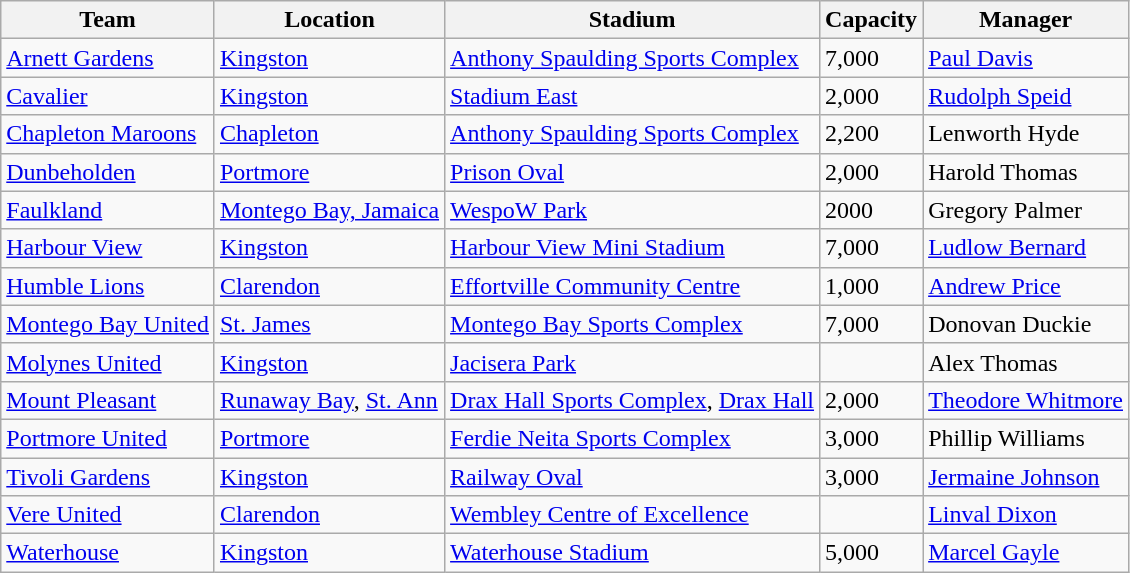<table class="wikitable sortable">
<tr>
<th>Team</th>
<th>Location</th>
<th>Stadium</th>
<th>Capacity</th>
<th>Manager</th>
</tr>
<tr>
<td><a href='#'>Arnett Gardens</a></td>
<td><a href='#'>Kingston</a></td>
<td><a href='#'>Anthony Spaulding Sports Complex</a></td>
<td>7,000</td>
<td> <a href='#'>Paul Davis</a></td>
</tr>
<tr>
<td><a href='#'>Cavalier</a></td>
<td><a href='#'>Kingston</a></td>
<td><a href='#'>Stadium East</a></td>
<td>2,000</td>
<td> <a href='#'>Rudolph Speid</a></td>
</tr>
<tr>
<td><a href='#'>Chapleton Maroons</a></td>
<td><a href='#'>Chapleton</a></td>
<td><a href='#'>Anthony Spaulding Sports Complex</a></td>
<td>2,200</td>
<td> Lenworth Hyde</td>
</tr>
<tr>
<td><a href='#'>Dunbeholden</a></td>
<td><a href='#'>Portmore</a></td>
<td><a href='#'>Prison Oval</a></td>
<td>2,000</td>
<td> Harold Thomas</td>
</tr>
<tr>
<td><a href='#'>Faulkland</a></td>
<td><a href='#'>Montego Bay, Jamaica</a></td>
<td><a href='#'>WespoW Park</a></td>
<td>2000</td>
<td>Gregory Palmer</td>
</tr>
<tr>
<td><a href='#'>Harbour View</a></td>
<td><a href='#'>Kingston</a></td>
<td><a href='#'>Harbour View Mini Stadium</a></td>
<td>7,000</td>
<td> <a href='#'>Ludlow Bernard</a></td>
</tr>
<tr>
<td><a href='#'>Humble Lions</a></td>
<td><a href='#'>Clarendon</a></td>
<td><a href='#'>Effortville Community Centre</a></td>
<td>1,000</td>
<td> <a href='#'>Andrew Price</a></td>
</tr>
<tr>
<td><a href='#'>Montego Bay United</a></td>
<td><a href='#'>St. James</a></td>
<td><a href='#'>Montego Bay Sports Complex</a></td>
<td>7,000</td>
<td> Donovan Duckie</td>
</tr>
<tr>
<td><a href='#'>Molynes United</a></td>
<td><a href='#'>Kingston</a></td>
<td><a href='#'>Jacisera Park</a></td>
<td></td>
<td> Alex Thomas</td>
</tr>
<tr>
<td><a href='#'>Mount Pleasant</a></td>
<td><a href='#'>Runaway Bay</a>, <a href='#'>St. Ann</a></td>
<td><a href='#'>Drax Hall Sports Complex</a>, <a href='#'>Drax Hall</a></td>
<td>2,000</td>
<td><a href='#'>Theodore Whitmore</a></td>
</tr>
<tr>
<td><a href='#'>Portmore United</a></td>
<td><a href='#'>Portmore</a></td>
<td><a href='#'>Ferdie Neita Sports Complex</a></td>
<td>3,000</td>
<td>  Phillip Williams</td>
</tr>
<tr>
<td><a href='#'>Tivoli Gardens</a></td>
<td><a href='#'>Kingston</a></td>
<td><a href='#'>Railway Oval</a></td>
<td>3,000</td>
<td> <a href='#'>Jermaine Johnson</a></td>
</tr>
<tr>
<td><a href='#'>Vere United</a></td>
<td><a href='#'>Clarendon</a></td>
<td><a href='#'>Wembley Centre of Excellence</a></td>
<td></td>
<td> <a href='#'>Linval Dixon</a></td>
</tr>
<tr>
<td><a href='#'>Waterhouse</a></td>
<td><a href='#'>Kingston</a></td>
<td><a href='#'>Waterhouse Stadium</a></td>
<td>5,000</td>
<td> <a href='#'>Marcel Gayle</a></td>
</tr>
</table>
